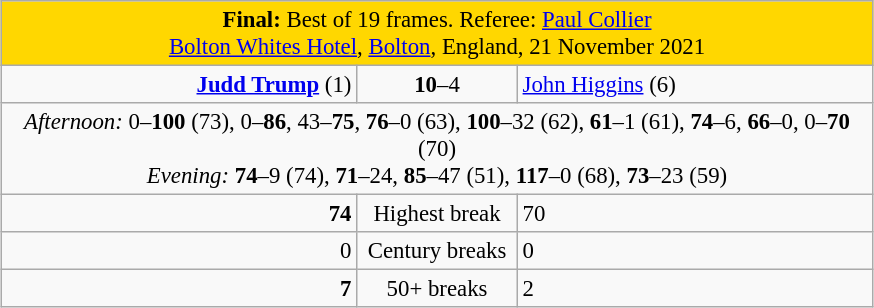<table class="wikitable" style="font-size: 95%; margin: 1em auto 1em auto;">
<tr>
<td colspan="3" align="center" bgcolor="#ffd700"><strong>Final:</strong> Best of 19 frames. Referee: <a href='#'>Paul Collier</a> <br><a href='#'>Bolton Whites Hotel</a>, <a href='#'>Bolton</a>, England, 21 November 2021</td>
</tr>
<tr>
<td width="230" align="right"><strong><a href='#'>Judd Trump</a></strong> (1)<br></td>
<td width="100" align="center"><strong>10</strong>–4</td>
<td width="230" align="left"><a href='#'>John Higgins</a> (6)<br></td>
</tr>
<tr>
<td colspan="3" align="center" style="font-size: 100%"><em>Afternoon:</em> 0–<strong>100</strong> (73), 0–<strong>86</strong>, 43–<strong>75</strong>, <strong>76</strong>–0 (63), <strong>100</strong>–32 (62), <strong>61</strong>–1 (61), <strong>74</strong>–6, <strong>66</strong>–0, 0–<strong>70</strong> (70) <br><em>Evening:</em> <strong>74</strong>–9 (74), <strong>71</strong>–24, <strong>85</strong>–47 (51), <strong>117</strong>–0 (68), <strong>73</strong>–23 (59)</td>
</tr>
<tr>
<td align="right"><strong>74</strong></td>
<td align="center">Highest break</td>
<td>70</td>
</tr>
<tr>
<td align="right">0</td>
<td align="center">Century breaks</td>
<td>0</td>
</tr>
<tr>
<td align="right"><strong>7</strong></td>
<td align="center">50+ breaks</td>
<td>2</td>
</tr>
</table>
